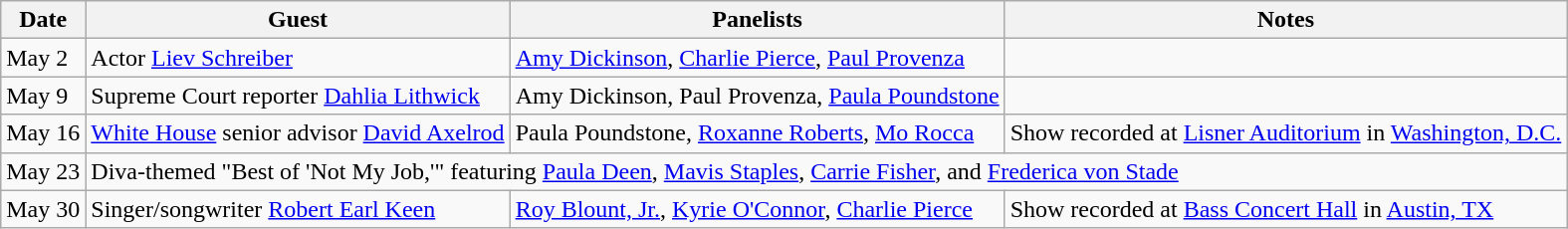<table class="wikitable">
<tr>
<th>Date</th>
<th>Guest</th>
<th>Panelists</th>
<th>Notes</th>
</tr>
<tr>
<td>May 2</td>
<td>Actor <a href='#'>Liev Schreiber</a></td>
<td><a href='#'>Amy Dickinson</a>, <a href='#'>Charlie Pierce</a>, <a href='#'>Paul Provenza</a></td>
<td></td>
</tr>
<tr>
<td>May 9</td>
<td>Supreme Court reporter <a href='#'>Dahlia Lithwick</a></td>
<td>Amy Dickinson, Paul Provenza, <a href='#'>Paula Poundstone</a></td>
<td></td>
</tr>
<tr>
<td>May 16</td>
<td><a href='#'>White House</a> senior advisor <a href='#'>David Axelrod</a></td>
<td>Paula Poundstone, <a href='#'>Roxanne Roberts</a>, <a href='#'>Mo Rocca</a></td>
<td>Show recorded at <a href='#'>Lisner Auditorium</a> in <a href='#'>Washington, D.C.</a></td>
</tr>
<tr>
<td>May 23</td>
<td colspan=3>Diva-themed "Best of 'Not My Job,'" featuring <a href='#'>Paula Deen</a>, <a href='#'>Mavis Staples</a>, <a href='#'>Carrie Fisher</a>, and <a href='#'>Frederica von Stade</a></td>
</tr>
<tr>
<td>May 30</td>
<td>Singer/songwriter <a href='#'>Robert Earl Keen</a></td>
<td><a href='#'>Roy Blount, Jr.</a>, <a href='#'>Kyrie O'Connor</a>, <a href='#'>Charlie Pierce</a></td>
<td>Show recorded at <a href='#'>Bass Concert Hall</a> in <a href='#'>Austin, TX</a></td>
</tr>
</table>
